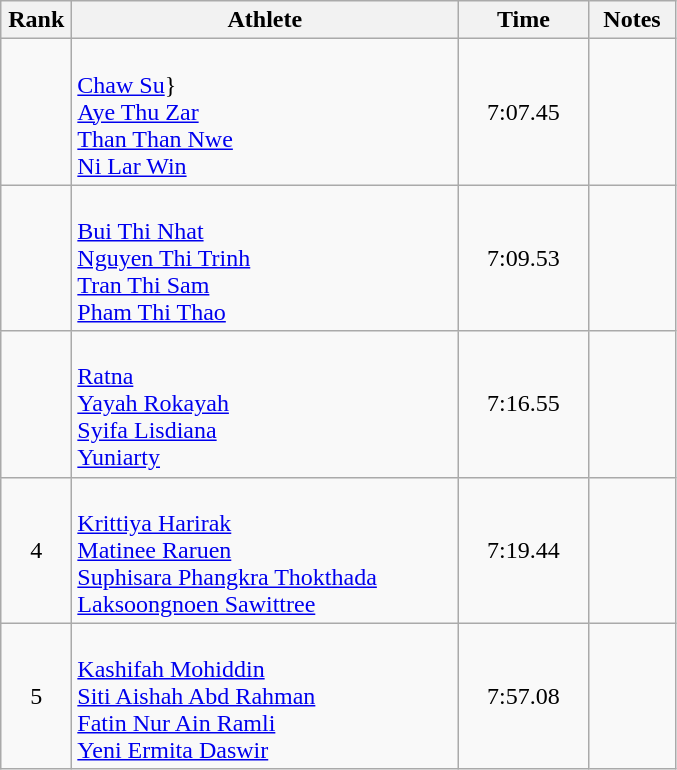<table class="wikitable" style="text-align:center;">
<tr>
<th width=40>Rank</th>
<th width=250>Athlete</th>
<th width=80>Time</th>
<th width=50>Notes</th>
</tr>
<tr>
<td></td>
<td align=left><br><a href='#'>Chaw Su</a>}<br><a href='#'>Aye Thu Zar</a><br><a href='#'>Than Than Nwe</a><br><a href='#'>Ni Lar Win</a></td>
<td>7:07.45</td>
<td></td>
</tr>
<tr>
<td></td>
<td align=left><br><a href='#'>Bui Thi Nhat</a><br><a href='#'>Nguyen Thi Trinh</a><br><a href='#'>Tran Thi Sam</a><br><a href='#'>Pham Thi Thao</a></td>
<td>7:09.53</td>
<td></td>
</tr>
<tr>
<td></td>
<td align=left><br><a href='#'>Ratna</a><br><a href='#'>Yayah Rokayah</a><br><a href='#'>Syifa Lisdiana</a><br><a href='#'>Yuniarty</a></td>
<td>7:16.55</td>
<td></td>
</tr>
<tr>
<td>4</td>
<td align=left><br><a href='#'>Krittiya Harirak</a><br><a href='#'>Matinee Raruen</a><br><a href='#'>Suphisara Phangkra Thokthada</a><br><a href='#'>Laksoongnoen Sawittree</a></td>
<td>7:19.44</td>
<td></td>
</tr>
<tr>
<td>5</td>
<td align=left><br><a href='#'>Kashifah Mohiddin</a><br><a href='#'>Siti Aishah Abd Rahman</a><br><a href='#'>Fatin Nur Ain Ramli</a><br><a href='#'>Yeni Ermita Daswir</a></td>
<td>7:57.08</td>
<td></td>
</tr>
</table>
